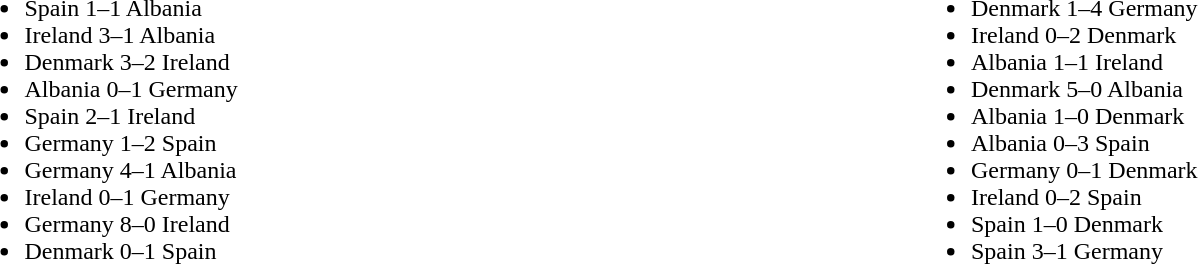<table width=100%>
<tr>
<td valign="middle" align="left" width=50%><br><ul><li>Spain 1–1 Albania</li><li>Ireland 3–1 Albania</li><li>Denmark 3–2 Ireland</li><li>Albania 0–1 Germany</li><li>Spain 2–1 Ireland</li><li>Germany 1–2 Spain</li><li>Germany 4–1 Albania</li><li>Ireland 0–1 Germany</li><li>Germany 8–0 Ireland</li><li>Denmark 0–1 Spain</li></ul></td>
<td valign="middle" align="left" width=50%><br><ul><li>Denmark 1–4 Germany</li><li>Ireland 0–2 Denmark</li><li>Albania 1–1 Ireland</li><li>Denmark 5–0 Albania</li><li>Albania 1–0 Denmark</li><li>Albania 0–3 Spain</li><li>Germany 0–1 Denmark</li><li>Ireland 0–2 Spain</li><li>Spain 1–0 Denmark</li><li>Spain 3–1 Germany</li></ul></td>
</tr>
</table>
